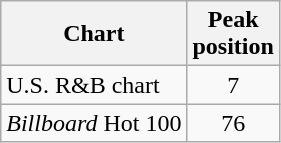<table class="wikitable sortable">
<tr>
<th align="left">Chart</th>
<th align="center">Peak<br>position</th>
</tr>
<tr>
<td align="left">U.S. R&B chart</td>
<td align="center">7</td>
</tr>
<tr>
<td align="left"><em>Billboard</em> Hot 100</td>
<td align="center">76</td>
</tr>
</table>
